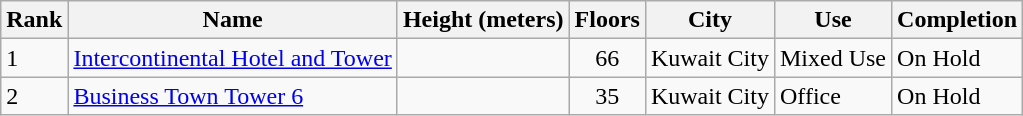<table class="wikitable sortable">
<tr>
<th>Rank</th>
<th>Name</th>
<th>Height (meters)</th>
<th>Floors</th>
<th>City</th>
<th>Use</th>
<th>Completion</th>
</tr>
<tr>
<td>1</td>
<td><a href='#'>Intercontinental Hotel and Tower</a></td>
<td></td>
<td align=center>66</td>
<td>Kuwait City</td>
<td>Mixed Use</td>
<td>On Hold</td>
</tr>
<tr>
<td>2</td>
<td><a href='#'>Business Town Tower 6</a></td>
<td></td>
<td align=center>35</td>
<td>Kuwait City</td>
<td>Office</td>
<td>On Hold</td>
</tr>
</table>
